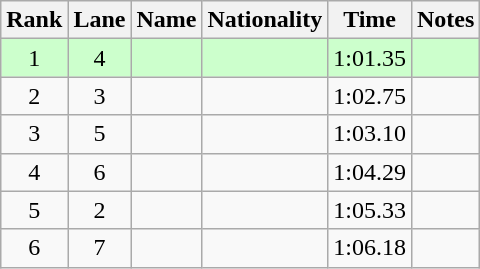<table class="wikitable sortable" style="text-align:center">
<tr>
<th>Rank</th>
<th>Lane</th>
<th>Name</th>
<th>Nationality</th>
<th>Time</th>
<th>Notes</th>
</tr>
<tr bgcolor=ccffcc>
<td>1</td>
<td>4</td>
<td align=left></td>
<td align=left></td>
<td>1:01.35</td>
<td><strong></strong></td>
</tr>
<tr>
<td>2</td>
<td>3</td>
<td align=left></td>
<td align=left></td>
<td>1:02.75</td>
<td></td>
</tr>
<tr>
<td>3</td>
<td>5</td>
<td align=left></td>
<td align=left></td>
<td>1:03.10</td>
<td></td>
</tr>
<tr>
<td>4</td>
<td>6</td>
<td align=left></td>
<td align=left></td>
<td>1:04.29</td>
<td></td>
</tr>
<tr>
<td>5</td>
<td>2</td>
<td align=left></td>
<td align=left></td>
<td>1:05.33</td>
<td></td>
</tr>
<tr>
<td>6</td>
<td>7</td>
<td align=left></td>
<td align=left></td>
<td>1:06.18</td>
<td></td>
</tr>
</table>
